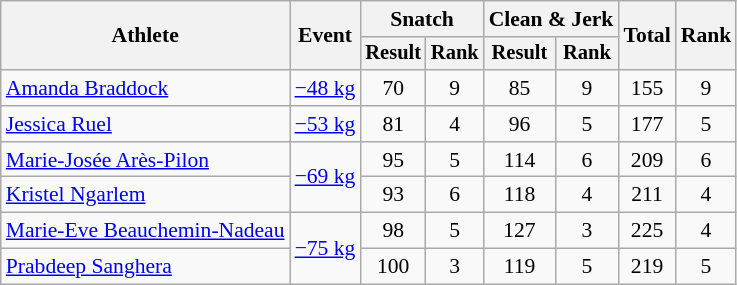<table class="wikitable" style="font-size:90%">
<tr>
<th rowspan=2>Athlete</th>
<th rowspan=2>Event</th>
<th colspan=2>Snatch</th>
<th colspan=2>Clean & Jerk</th>
<th rowspan=2>Total</th>
<th rowspan=2>Rank</th>
</tr>
<tr style="font-size:95%">
<th>Result</th>
<th>Rank</th>
<th>Result</th>
<th>Rank</th>
</tr>
<tr align=center>
<td align=left><a href='#'>Amanda Braddock</a></td>
<td align=left><a href='#'>−48 kg</a></td>
<td>70</td>
<td>9</td>
<td>85</td>
<td>9</td>
<td>155</td>
<td>9</td>
</tr>
<tr align=center>
<td align=left><a href='#'>Jessica Ruel</a></td>
<td align=left><a href='#'>−53 kg</a></td>
<td>81</td>
<td>4</td>
<td>96</td>
<td>5</td>
<td>177</td>
<td>5</td>
</tr>
<tr align=center>
<td align=left><a href='#'>Marie-Josée Arès-Pilon</a></td>
<td align=left rowspan=2><a href='#'>−69 kg</a></td>
<td>95</td>
<td>5</td>
<td>114</td>
<td>6</td>
<td>209</td>
<td>6</td>
</tr>
<tr align=center>
<td align=left><a href='#'>Kristel Ngarlem</a></td>
<td>93</td>
<td>6</td>
<td>118</td>
<td>4</td>
<td>211</td>
<td>4</td>
</tr>
<tr align=center>
<td align=left><a href='#'>Marie-Eve Beauchemin-Nadeau</a></td>
<td align=left rowspan=2><a href='#'>−75 kg</a></td>
<td>98</td>
<td>5</td>
<td>127</td>
<td>3</td>
<td>225</td>
<td>4</td>
</tr>
<tr align=center>
<td align=left><a href='#'>Prabdeep Sanghera</a></td>
<td>100</td>
<td>3</td>
<td>119</td>
<td>5</td>
<td>219</td>
<td>5</td>
</tr>
</table>
